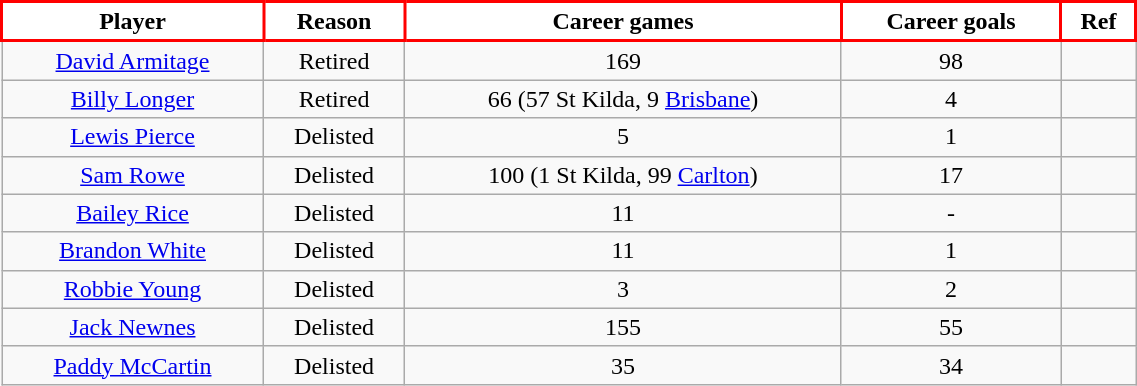<table class="wikitable" style="text-align:center; font-size:100%; width:60%;">
<tr>
<th style="background:white; border: solid red 2px;">Player</th>
<th style="background:white; border: solid red 2px;">Reason</th>
<th style="background:white; border: solid red 2px;">Career games</th>
<th style="background:white; border: solid red 2px;">Career goals</th>
<th style="background:white; border: solid red 2px;">Ref</th>
</tr>
<tr>
<td><a href='#'>David Armitage</a></td>
<td>Retired</td>
<td>169</td>
<td>98</td>
<td></td>
</tr>
<tr>
<td><a href='#'>Billy Longer</a></td>
<td>Retired</td>
<td>66 (57 St Kilda, 9 <a href='#'>Brisbane</a>)</td>
<td>4</td>
<td></td>
</tr>
<tr>
<td><a href='#'>Lewis Pierce</a></td>
<td>Delisted</td>
<td>5</td>
<td>1</td>
<td></td>
</tr>
<tr>
<td><a href='#'>Sam Rowe</a></td>
<td>Delisted</td>
<td>100 (1 St Kilda, 99 <a href='#'>Carlton</a>)</td>
<td>17</td>
<td></td>
</tr>
<tr>
<td><a href='#'>Bailey Rice</a></td>
<td>Delisted</td>
<td>11</td>
<td>-</td>
<td></td>
</tr>
<tr>
<td><a href='#'>Brandon White</a></td>
<td>Delisted</td>
<td>11</td>
<td>1</td>
<td></td>
</tr>
<tr>
<td><a href='#'>Robbie Young</a></td>
<td>Delisted</td>
<td>3</td>
<td>2</td>
<td></td>
</tr>
<tr>
<td><a href='#'>Jack Newnes</a></td>
<td>Delisted</td>
<td>155</td>
<td>55</td>
<td></td>
</tr>
<tr>
<td><a href='#'>Paddy McCartin</a></td>
<td>Delisted</td>
<td>35</td>
<td>34</td>
<td></td>
</tr>
</table>
